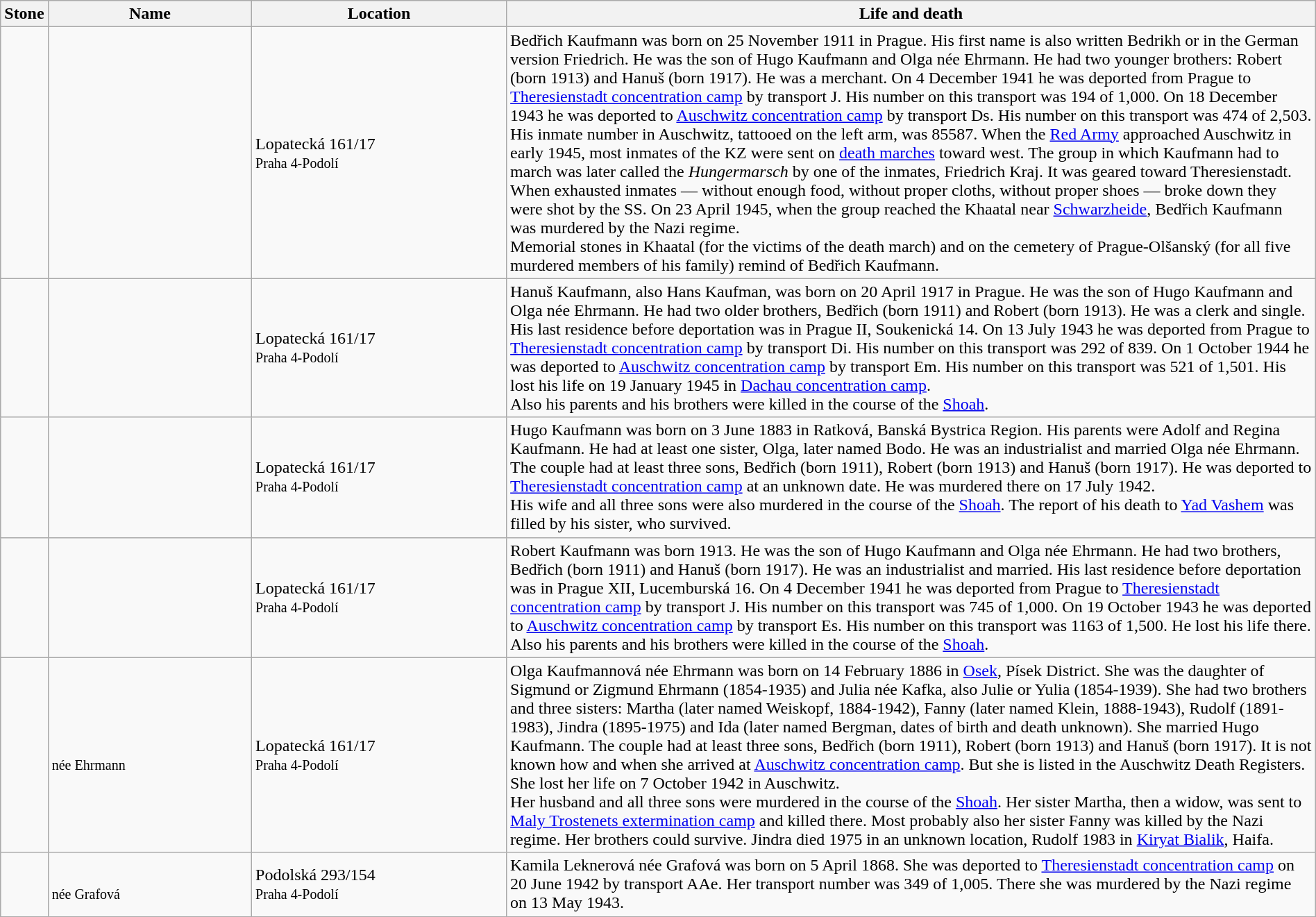<table class="wikitable sortable toptextcells" style="width:100%">
<tr>
<th class="hintergrundfarbe6 unsortable" width="120px">Stone</th>
<th class="hintergrundfarbe6" style ="width:16%;">Name</th>
<th class="hintergrundfarbe6" data-sort-type="text" style ="width:20%;">Location</th>
<th class="hintergrundfarbe6 unsortable" style="width:100%;">Life and death</th>
</tr>
<tr>
<td></td>
<td></td>
<td>Lopatecká 161/17<br><small>Praha 4-Podolí</small></td>
<td>Bedřich Kaufmann was born on 25 November 1911 in Prague. His first name is also written Bedrikh or in the German version Friedrich. He was the son of Hugo Kaufmann and Olga née Ehrmann. He had two younger brothers: Robert (born 1913) and Hanuš (born 1917). He was a merchant. On 4 December 1941 he was deported from Prague to <a href='#'>Theresienstadt concentration camp</a> by transport J. His number on this transport was 194 of 1,000. On 18 December 1943 he was deported to <a href='#'>Auschwitz concentration camp</a> by transport Ds. His number on this transport was 474 of 2,503. His inmate number in Auschwitz, tattooed on the left arm, was 85587. When the <a href='#'>Red Army</a> approached Auschwitz in early 1945, most inmates of the KZ were sent on <a href='#'>death marches</a> toward west. The group in which Kaufmann had to march was later called the <em>Hungermarsch</em> by one of the inmates, Friedrich Kraj. It was geared toward Theresienstadt. When exhausted inmates — without enough food, without proper cloths, without proper shoes — broke down they were shot by the SS. On 23 April 1945, when the group reached the Khaatal near <a href='#'>Schwarzheide</a>, Bedřich Kaufmann was murdered by the Nazi regime.<br>Memorial stones in Khaatal (for the victims of the death march) and on the cemetery of Prague-Olšanský (for all five murdered members of his family) remind of Bedřich Kaufmann.</td>
</tr>
<tr>
<td></td>
<td></td>
<td>Lopatecká 161/17<br><small>Praha 4-Podolí</small></td>
<td>Hanuš Kaufmann, also Hans Kaufman, was born on 20 April 1917 in Prague. He was the son of Hugo Kaufmann and Olga née Ehrmann. He had two older brothers, Bedřich (born 1911) and Robert (born 1913). He was a clerk and single. His last residence before deportation was in Prague II, Soukenická 14. On 13 July 1943 he was deported from Prague to <a href='#'>Theresienstadt concentration camp</a> by transport Di. His number on this transport was 292 of 839. On 1 October 1944 he was deported to <a href='#'>Auschwitz concentration camp</a> by transport Em. His number on this transport was 521 of 1,501. His lost his life on 19 January 1945 in <a href='#'>Dachau concentration camp</a>.<br>Also his parents and his brothers were killed in the course of the <a href='#'>Shoah</a>.</td>
</tr>
<tr>
<td></td>
<td></td>
<td>Lopatecká 161/17<br><small>Praha 4-Podolí</small></td>
<td>Hugo Kaufmann was born on 3 June 1883 in Ratková, Banská Bystrica Region. His parents were Adolf and Regina Kaufmann. He had at least one sister, Olga, later named Bodo. He was an industrialist and married Olga née Ehrmann. The couple had at least three sons, Bedřich (born 1911), Robert (born 1913) and Hanuš (born 1917). He was deported to <a href='#'>Theresienstadt concentration camp</a> at an unknown date. He was murdered there on 17 July 1942.<br>His wife and all three sons were also murdered in the course of the <a href='#'>Shoah</a>. The report of his death to <a href='#'>Yad Vashem</a> was filled by his sister, who survived.</td>
</tr>
<tr>
<td></td>
<td></td>
<td>Lopatecká 161/17<br><small>Praha 4-Podolí</small></td>
<td>Robert Kaufmann was born 1913. He was the son of Hugo Kaufmann and Olga née Ehrmann. He had two brothers, Bedřich (born 1911) and Hanuš (born 1917). He was an industrialist and married. His last residence before deportation was in Prague XII, Lucemburská 16. On 4 December 1941 he was deported from Prague to <a href='#'>Theresienstadt concentration camp</a> by transport J. His number on this transport was 745 of 1,000. On 19 October 1943 he was deported to <a href='#'>Auschwitz concentration camp</a> by transport Es. His number on this transport was 1163 of 1,500. He lost his life there.<br>Also his parents and his brothers were killed in the course of the <a href='#'>Shoah</a>.</td>
</tr>
<tr>
<td></td>
<td><br><small>née Ehrmann</small></td>
<td>Lopatecká 161/17<br><small>Praha 4-Podolí</small></td>
<td>Olga Kaufmannová née Ehrmann was born on 14 February 1886 in <a href='#'>Osek</a>, Písek District. She was the daughter of Sigmund or Zigmund Ehrmann (1854-1935) and Julia née Kafka, also Julie or Yulia (1854-1939). She had two brothers and three sisters: Martha (later named Weiskopf, 1884-1942), Fanny (later named Klein, 1888-1943), Rudolf (1891-1983), Jindra (1895-1975) and Ida (later named Bergman, dates of birth and death unknown). She married Hugo Kaufmann. The couple had at least three sons, Bedřich (born 1911), Robert (born 1913) and Hanuš (born 1917). It is not known how and when she arrived at <a href='#'>Auschwitz concentration camp</a>. But she is listed in the Auschwitz Death Registers. She lost her life on 7 October 1942 in Auschwitz.<br>Her husband and all three sons were murdered in the course of the <a href='#'>Shoah</a>. Her sister Martha, then a widow, was sent to <a href='#'>Maly Trostenets extermination camp</a> and killed there. Most probably also her sister Fanny was killed by the Nazi regime. Her brothers could survive. Jindra died 1975 in an unknown location, Rudolf 1983 in <a href='#'>Kiryat Bialik</a>, Haifa.</td>
</tr>
<tr>
<td></td>
<td><br><small>née Grafová</small></td>
<td>Podolská 293/154<br><small>Praha 4-Podolí</small></td>
<td>Kamila Leknerová née Grafová was born on 5 April 1868. She was deported to <a href='#'>Theresienstadt concentration camp</a> on 20 June 1942 by transport AAe. Her transport number was 349 of 1,005. There she was murdered by the Nazi regime on 13 May 1943.</td>
</tr>
</table>
